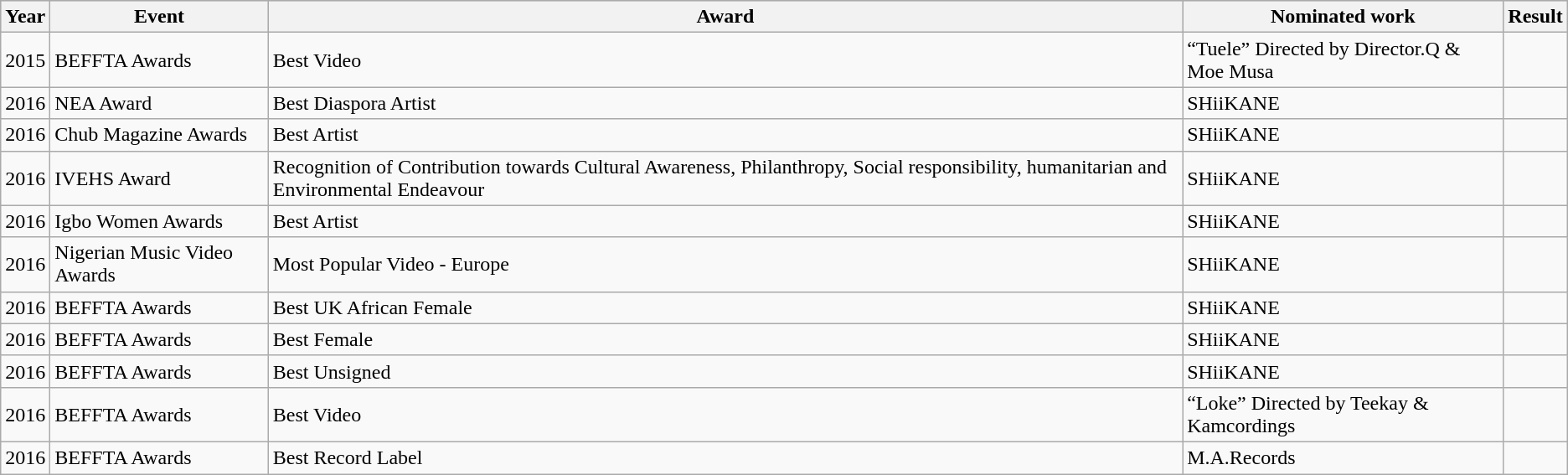<table class="wikitable sortable">
<tr style="background:#ccc; text-align:center;">
<th>Year</th>
<th>Event</th>
<th>Award</th>
<th>Nominated work</th>
<th>Result</th>
</tr>
<tr>
<td align="center">2015</td>
<td>BEFFTA Awards</td>
<td>Best Video</td>
<td>“Tuele” Directed by Director.Q & Moe Musa</td>
<td></td>
</tr>
<tr>
<td align="center">2016</td>
<td>NEA Award</td>
<td>Best Diaspora Artist</td>
<td>SHiiKANE</td>
<td></td>
</tr>
<tr>
<td align="center">2016</td>
<td>Chub Magazine Awards</td>
<td>Best Artist</td>
<td>SHiiKANE</td>
<td></td>
</tr>
<tr>
<td align="center">2016</td>
<td>IVEHS Award</td>
<td>Recognition of Contribution towards Cultural Awareness, Philanthropy, Social responsibility, humanitarian and Environmental Endeavour</td>
<td>SHiiKANE</td>
<td></td>
</tr>
<tr>
<td align="center">2016</td>
<td>Igbo Women Awards</td>
<td>Best Artist</td>
<td>SHiiKANE</td>
<td></td>
</tr>
<tr>
<td align="center">2016</td>
<td>Nigerian Music Video Awards</td>
<td>Most Popular Video - Europe</td>
<td>SHiiKANE</td>
<td></td>
</tr>
<tr>
<td align="center">2016</td>
<td>BEFFTA Awards</td>
<td>Best UK African Female</td>
<td>SHiiKANE</td>
<td></td>
</tr>
<tr>
<td align="center">2016</td>
<td>BEFFTA Awards</td>
<td>Best Female</td>
<td>SHiiKANE</td>
<td></td>
</tr>
<tr>
<td align="center">2016</td>
<td>BEFFTA Awards</td>
<td>Best Unsigned</td>
<td>SHiiKANE</td>
<td></td>
</tr>
<tr>
<td align="center">2016</td>
<td>BEFFTA Awards</td>
<td>Best Video</td>
<td>“Loke”  Directed by Teekay & Kamcordings</td>
<td></td>
</tr>
<tr>
<td align="center">2016</td>
<td>BEFFTA Awards</td>
<td>Best Record Label</td>
<td>M.A.Records</td>
<td></td>
</tr>
</table>
